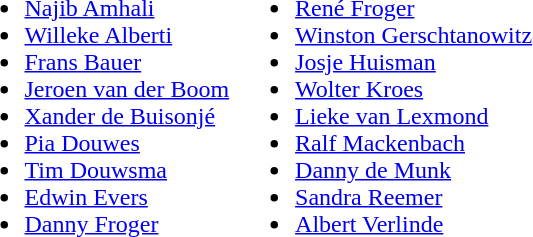<table>
<tr>
<td valign="top"><br><ul><li><a href='#'>Najib Amhali</a></li><li><a href='#'>Willeke Alberti</a></li><li><a href='#'>Frans Bauer</a></li><li><a href='#'>Jeroen van der Boom</a></li><li><a href='#'>Xander de Buisonjé</a></li><li><a href='#'>Pia Douwes</a></li><li><a href='#'>Tim Douwsma</a></li><li><a href='#'>Edwin Evers</a></li><li><a href='#'>Danny Froger</a></li></ul></td>
<td valign="top"><br><ul><li><a href='#'>René Froger</a></li><li><a href='#'>Winston Gerschtanowitz</a></li><li><a href='#'>Josje Huisman</a></li><li><a href='#'>Wolter Kroes</a></li><li><a href='#'>Lieke van Lexmond</a></li><li><a href='#'>Ralf Mackenbach</a></li><li><a href='#'>Danny de Munk</a></li><li><a href='#'>Sandra Reemer</a></li><li><a href='#'>Albert Verlinde</a></li></ul></td>
</tr>
</table>
